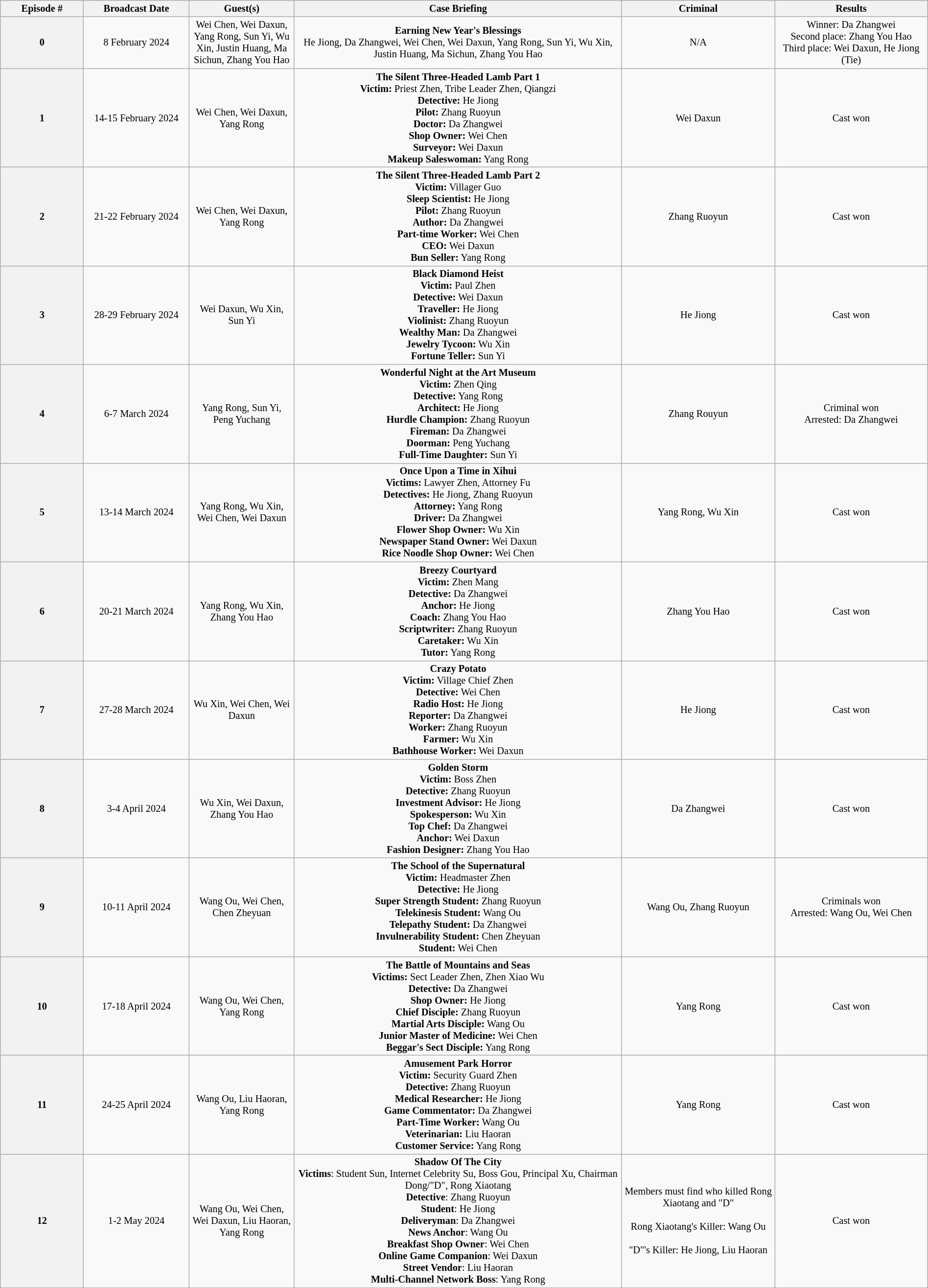<table class="wikitable collapsible" style="text-align:center; font-size:85%;width:100%">
<tr>
<th style="width:40px;">Episode #</th>
<th style="width:60px;">Broadcast Date</th>
<th style="width:60px;">Guest(s)</th>
<th style="width:200px;">Case Briefing</th>
<th style="width:90px;">Criminal</th>
<th style="width:90px;">Results</th>
</tr>
<tr>
<th>0</th>
<td>8 February 2024</td>
<td>Wei Chen, Wei Daxun, Yang Rong, Sun Yi, Wu Xin, Justin Huang, Ma Sichun, Zhang You Hao</td>
<td><strong>Earning New Year's Blessings</strong><br>He Jiong, Da Zhangwei, Wei Chen, Wei Daxun, Yang Rong, Sun Yi, Wu Xin, Justin Huang, Ma Sichun, Zhang You Hao</td>
<td>N/A</td>
<td>Winner: Da Zhangwei<br>Second place: Zhang You Hao<br>Third place: Wei Daxun, He Jiong (Tie)</td>
</tr>
<tr>
<th>1</th>
<td>14-15 February 2024</td>
<td>Wei Chen, Wei Daxun, Yang Rong</td>
<td><span><strong>The Silent Three-Headed Lamb Part 1</strong></span><br><strong>Victim:</strong> Priest Zhen, Tribe Leader Zhen, Qiangzi<br><strong>Detective:</strong> He Jiong<br><strong>Pilot:</strong> Zhang Ruoyun<br><strong>Doctor:</strong> Da Zhangwei<br><strong>Shop Owner:</strong> Wei Chen<br><strong>Surveyor:</strong> Wei Daxun<br><strong>Makeup Saleswoman:</strong> Yang Rong</td>
<td>Wei Daxun</td>
<td>Cast won</td>
</tr>
<tr>
<th>2</th>
<td>21-22 February 2024</td>
<td>Wei Chen, Wei Daxun, Yang Rong</td>
<td><span><strong>The Silent Three-Headed Lamb Part 2</strong></span><br><strong>Victim:</strong> Villager Guo<br><strong>Sleep Scientist:</strong> He Jiong<br><strong>Pilot:</strong> Zhang Ruoyun<br><strong>Author:</strong> Da Zhangwei<br><strong>Part-time Worker:</strong> Wei Chen<br><strong>CEO:</strong> Wei Daxun<br><strong>Bun Seller:</strong> Yang Rong</td>
<td>Zhang Ruoyun</td>
<td>Cast won</td>
</tr>
<tr>
<th>3</th>
<td>28-29 February 2024</td>
<td>Wei Daxun, Wu Xin, Sun Yi</td>
<td><span><strong>Black Diamond Heist</strong></span><br><strong>Victim:</strong> Paul Zhen<br><strong>Detective:</strong> Wei Daxun<br><strong>Traveller:</strong> He Jiong<br><strong>Violinist:</strong> Zhang Ruoyun<br><strong>Wealthy Man:</strong> Da Zhangwei<br><strong>Jewelry Tycoon:</strong> Wu Xin<br><strong>Fortune Teller:</strong> Sun Yi</td>
<td>He Jiong</td>
<td>Cast won</td>
</tr>
<tr>
<th>4</th>
<td>6-7 March 2024</td>
<td>Yang Rong, Sun Yi, Peng Yuchang</td>
<td><span><strong>Wonderful Night at the Art Museum</strong></span><br><strong>Victim:</strong> Zhen Qing<br><strong>Detective:</strong> Yang Rong<br><strong>Architect:</strong> He Jiong<br><strong>Hurdle Champion:</strong> Zhang Ruoyun<br><strong>Fireman:</strong> Da Zhangwei<br><strong>Doorman:</strong> Peng Yuchang<br><strong>Full-Time Daughter:</strong> Sun Yi</td>
<td>Zhang Rouyun</td>
<td>Criminal won<br>Arrested: Da Zhangwei</td>
</tr>
<tr>
<th>5</th>
<td>13-14 March 2024</td>
<td>Yang Rong, Wu Xin, Wei Chen, Wei Daxun</td>
<td><span><strong>Once Upon a Time in Xihui</strong></span><br><strong>Victims:</strong> Lawyer Zhen, Attorney Fu<br><strong>Detectives:</strong> He Jiong, Zhang Ruoyun<br><strong>Attorney:</strong> Yang Rong<br><strong>Driver:</strong> Da Zhangwei<br><strong>Flower Shop Owner:</strong> Wu Xin<br><strong>Newspaper Stand Owner:</strong> Wei Daxun<br><strong>Rice Noodle Shop Owner:</strong> Wei Chen</td>
<td>Yang Rong, Wu Xin</td>
<td>Cast won</td>
</tr>
<tr>
<th>6</th>
<td>20-21 March 2024</td>
<td>Yang Rong, Wu Xin, Zhang You Hao</td>
<td><span><strong>Breezy Courtyard</strong></span><br><strong>Victim:</strong> Zhen Mang<br><strong>Detective:</strong> Da Zhangwei<br><strong>Anchor:</strong> He Jiong<br><strong>Coach:</strong> Zhang You Hao<br><strong>Scriptwriter:</strong> Zhang Ruoyun<br><strong>Caretaker:</strong> Wu Xin<br><strong>Tutor:</strong> Yang Rong</td>
<td>Zhang You Hao</td>
<td>Cast won</td>
</tr>
<tr>
<th>7</th>
<td>27-28 March 2024</td>
<td>Wu Xin, Wei Chen, Wei Daxun</td>
<td><span><strong>Crazy Potato</strong></span><br><strong>Victim:</strong> Village Chief Zhen<br><strong>Detective:</strong> Wei Chen<br><strong>Radio Host:</strong> He Jiong<br><strong>Reporter:</strong> Da Zhangwei<br><strong>Worker:</strong> Zhang Ruoyun<br><strong>Farmer:</strong> Wu Xin<br><strong>Bathhouse Worker:</strong> Wei Daxun</td>
<td>He Jiong</td>
<td>Cast won</td>
</tr>
<tr>
<th>8</th>
<td>3-4 April 2024</td>
<td>Wu Xin, Wei Daxun, Zhang You Hao</td>
<td><span><strong>Golden Storm</strong></span><br><strong>Victim:</strong> Boss Zhen<br><strong>Detective:</strong> Zhang Ruoyun<br><strong>Investment Advisor:</strong> He Jiong<br><strong>Spokesperson:</strong> Wu Xin<br><strong>Top Chef:</strong> Da Zhangwei<br><strong>Anchor:</strong> Wei Daxun<br><strong>Fashion Designer:</strong> Zhang You Hao</td>
<td>Da Zhangwei</td>
<td>Cast won</td>
</tr>
<tr>
<th>9</th>
<td>10-11 April 2024</td>
<td>Wang Ou, Wei Chen, Chen Zheyuan</td>
<td><span><strong>The School of the Supernatural</strong></span><br><strong>Victim:</strong> Headmaster Zhen<br><strong>Detective:</strong> He Jiong<br><strong>Super Strength Student:</strong> Zhang Ruoyun<br><strong>Telekinesis Student:</strong> Wang Ou<br><strong>Telepathy Student:</strong> Da Zhangwei<br><strong>Invulnerability Student:</strong> Chen Zheyuan<br><strong>Student:</strong> Wei Chen</td>
<td>Wang Ou, Zhang Ruoyun</td>
<td>Criminals won<br>Arrested: Wang Ou, Wei Chen</td>
</tr>
<tr>
<th>10</th>
<td>17-18 April 2024</td>
<td>Wang Ou, Wei Chen, Yang Rong</td>
<td><span><strong>The Battle of Mountains and Seas</strong></span><br><strong>Victims:</strong> Sect Leader Zhen, Zhen Xiao Wu<br><strong>Detective:</strong> Da Zhangwei<br><strong>Shop Owner:</strong> He Jiong<br><strong>Chief Disciple:</strong> Zhang Ruoyun<br><strong>Martial Arts Disciple:</strong> Wang Ou<br><strong>Junior Master of Medicine:</strong> Wei Chen<br><strong>Beggar's Sect Disciple:</strong> Yang Rong</td>
<td>Yang Rong</td>
<td>Cast won</td>
</tr>
<tr>
<th>11</th>
<td>24-25 April 2024</td>
<td>Wang Ou, Liu Haoran, Yang Rong</td>
<td><span><strong>Amusement Park Horror</strong></span><br><strong>Victim:</strong> Security Guard Zhen<br><strong>Detective:</strong> Zhang Ruoyun<br><strong>Medical Researcher:</strong> He Jiong<br><strong>Game Commentator:</strong> Da Zhangwei<br><strong>Part-Time Worker:</strong> Wang Ou<br><strong>Veterinarian:</strong> Liu Haoran<br><strong>Customer Service:</strong> Yang Rong</td>
<td>Yang Rong</td>
<td>Cast won</td>
</tr>
<tr>
<th>12</th>
<td>1-2 May 2024</td>
<td>Wang Ou, Wei Chen, Wei Daxun, Liu Haoran, Yang Rong</td>
<td><span><strong>Shadow Of The City</strong></span><br><strong>Victims</strong>: Student Sun, Internet Celebrity Su, Boss Gou, Principal Xu, Chairman Dong/"D", Rong Xiaotang<strong><br>Detective</strong>: Zhang Ruoyun<strong><br>Student</strong>: He Jiong<strong><br>Deliveryman</strong>: Da Zhangwei<strong><br>News Anchor</strong>: Wang Ou<strong><br>Breakfast Shop Owner</strong>: Wei Chen<strong><br>Online Game Companion</strong>: Wei Daxun<strong><br>Street Vendor</strong>: Liu Haoran<strong><br>Multi-Channel Network Boss</strong>: Yang Rong</td>
<td>Members must find who killed Rong Xiaotang and "D"<br><br>Rong Xiaotang's Killer: Wang Ou<br><br>"D"'s Killer:               He Jiong, Liu Haoran</td>
<td>Cast won</td>
</tr>
</table>
